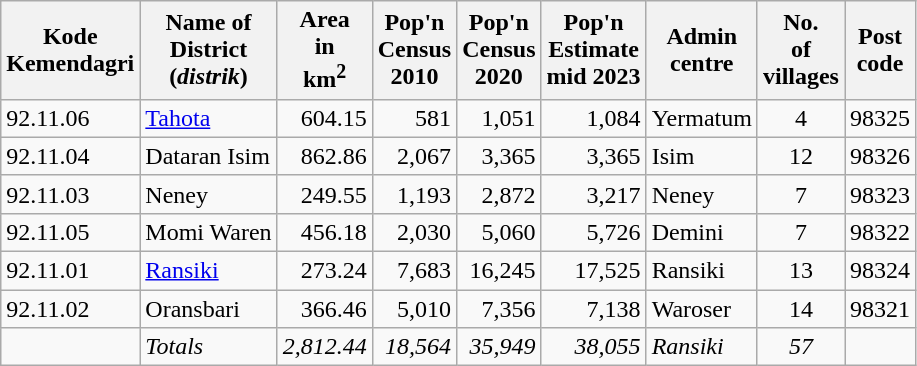<table class="sortable wikitable">
<tr>
<th>Kode <br>Kemendagri</th>
<th>Name of<br>District<br>(<em>distrik</em>)</th>
<th>Area <br> in<br> km<sup>2</sup></th>
<th>Pop'n<br>Census<br>2010</th>
<th>Pop'n<br>Census<br>2020</th>
<th>Pop'n<br>Estimate<br>mid 2023</th>
<th>Admin <br> centre</th>
<th>No.<br>of<br>villages</th>
<th>Post<br>code</th>
</tr>
<tr>
<td>92.11.06</td>
<td><a href='#'>Tahota</a></td>
<td align="right">604.15</td>
<td align="right">581</td>
<td align="right">1,051</td>
<td align="right">1,084</td>
<td>Yermatum</td>
<td align="center">4</td>
<td>98325</td>
</tr>
<tr>
<td>92.11.04</td>
<td>Dataran Isim</td>
<td align="right">862.86</td>
<td align="right">2,067</td>
<td align="right">3,365</td>
<td align="right">3,365</td>
<td>Isim</td>
<td align="center">12</td>
<td>98326</td>
</tr>
<tr>
<td>92.11.03</td>
<td>Neney</td>
<td align="right">249.55</td>
<td align="right">1,193</td>
<td align="right">2,872</td>
<td align="right">3,217</td>
<td>Neney</td>
<td align="center">7</td>
<td>98323</td>
</tr>
<tr>
<td>92.11.05</td>
<td>Momi Waren</td>
<td align="right">456.18</td>
<td align="right">2,030</td>
<td align="right">5,060</td>
<td align="right">5,726</td>
<td>Demini</td>
<td align="center">7</td>
<td>98322</td>
</tr>
<tr>
<td>92.11.01</td>
<td><a href='#'>Ransiki</a></td>
<td align="right">273.24</td>
<td align="right">7,683</td>
<td align="right">16,245</td>
<td align="right">17,525</td>
<td>Ransiki</td>
<td align="center">13</td>
<td>98324</td>
</tr>
<tr>
<td>92.11.02</td>
<td>Oransbari</td>
<td align="right">366.46</td>
<td align="right">5,010</td>
<td align="right">7,356</td>
<td align="right">7,138</td>
<td>Waroser</td>
<td align="center">14</td>
<td>98321</td>
</tr>
<tr>
<td></td>
<td><em>Totals</em></td>
<td align="right"><em>2,812.44</em></td>
<td align="right"><em>18,564</em></td>
<td align="right"><em>35,949</em></td>
<td align="right"><em>38,055</em></td>
<td><em>Ransiki</em></td>
<td align="center"><em>57</em></td>
<td></td>
</tr>
</table>
